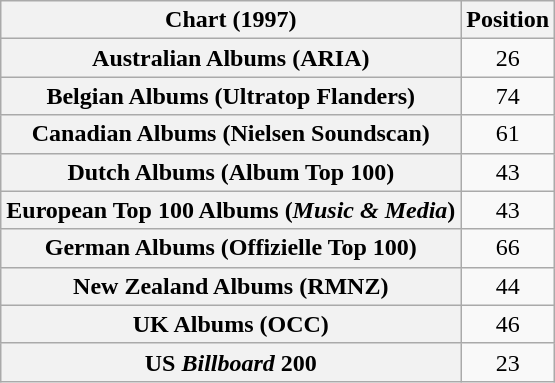<table class="wikitable plainrowheaders sortable">
<tr>
<th>Chart (1997)</th>
<th>Position</th>
</tr>
<tr>
<th scope="row">Australian Albums (ARIA)</th>
<td align="center">26</td>
</tr>
<tr>
<th scope="row">Belgian Albums (Ultratop Flanders)</th>
<td align="center">74</td>
</tr>
<tr>
<th scope="row">Canadian Albums (Nielsen Soundscan)</th>
<td align="center">61</td>
</tr>
<tr>
<th scope="row">Dutch Albums (Album Top 100)</th>
<td align="center">43</td>
</tr>
<tr>
<th scope="row">European Top 100 Albums (<em>Music & Media</em>)</th>
<td align="center">43</td>
</tr>
<tr>
<th scope="row">German Albums (Offizielle Top 100)</th>
<td align="center">66</td>
</tr>
<tr>
<th scope="row">New Zealand Albums (RMNZ)</th>
<td align="center">44</td>
</tr>
<tr>
<th scope="row">UK Albums (OCC)</th>
<td align="center">46</td>
</tr>
<tr>
<th scope="row">US <em>Billboard</em> 200</th>
<td align="center">23</td>
</tr>
</table>
